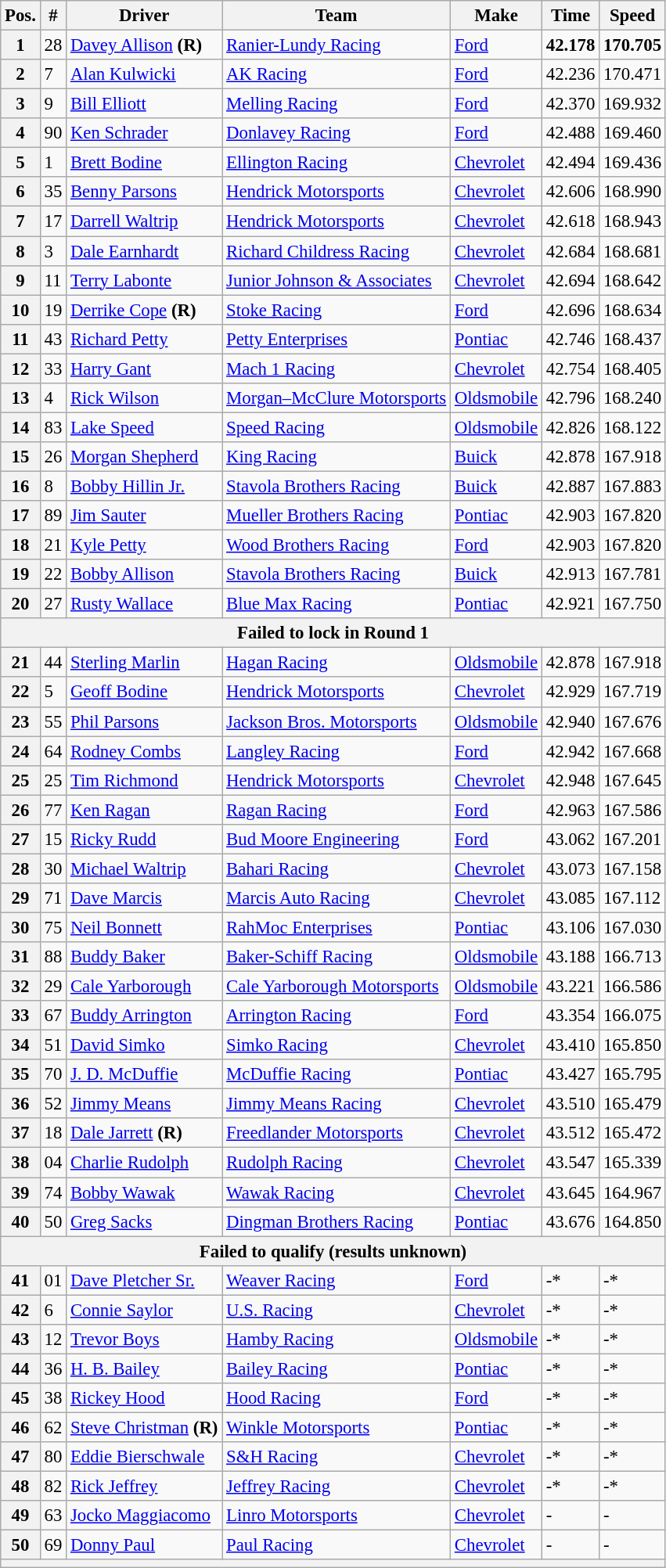<table class="wikitable" style="font-size:95%">
<tr>
<th>Pos.</th>
<th>#</th>
<th>Driver</th>
<th>Team</th>
<th>Make</th>
<th>Time</th>
<th>Speed</th>
</tr>
<tr>
<th>1</th>
<td>28</td>
<td><a href='#'>Davey Allison</a> <strong>(R)</strong></td>
<td><a href='#'>Ranier-Lundy Racing</a></td>
<td><a href='#'>Ford</a></td>
<td><strong>42.178</strong></td>
<td><strong>170.705</strong></td>
</tr>
<tr>
<th>2</th>
<td>7</td>
<td><a href='#'>Alan Kulwicki</a></td>
<td><a href='#'>AK Racing</a></td>
<td><a href='#'>Ford</a></td>
<td>42.236</td>
<td>170.471</td>
</tr>
<tr>
<th>3</th>
<td>9</td>
<td><a href='#'>Bill Elliott</a></td>
<td><a href='#'>Melling Racing</a></td>
<td><a href='#'>Ford</a></td>
<td>42.370</td>
<td>169.932</td>
</tr>
<tr>
<th>4</th>
<td>90</td>
<td><a href='#'>Ken Schrader</a></td>
<td><a href='#'>Donlavey Racing</a></td>
<td><a href='#'>Ford</a></td>
<td>42.488</td>
<td>169.460</td>
</tr>
<tr>
<th>5</th>
<td>1</td>
<td><a href='#'>Brett Bodine</a></td>
<td><a href='#'>Ellington Racing</a></td>
<td><a href='#'>Chevrolet</a></td>
<td>42.494</td>
<td>169.436</td>
</tr>
<tr>
<th>6</th>
<td>35</td>
<td><a href='#'>Benny Parsons</a></td>
<td><a href='#'>Hendrick Motorsports</a></td>
<td><a href='#'>Chevrolet</a></td>
<td>42.606</td>
<td>168.990</td>
</tr>
<tr>
<th>7</th>
<td>17</td>
<td><a href='#'>Darrell Waltrip</a></td>
<td><a href='#'>Hendrick Motorsports</a></td>
<td><a href='#'>Chevrolet</a></td>
<td>42.618</td>
<td>168.943</td>
</tr>
<tr>
<th>8</th>
<td>3</td>
<td><a href='#'>Dale Earnhardt</a></td>
<td><a href='#'>Richard Childress Racing</a></td>
<td><a href='#'>Chevrolet</a></td>
<td>42.684</td>
<td>168.681</td>
</tr>
<tr>
<th>9</th>
<td>11</td>
<td><a href='#'>Terry Labonte</a></td>
<td><a href='#'>Junior Johnson & Associates</a></td>
<td><a href='#'>Chevrolet</a></td>
<td>42.694</td>
<td>168.642</td>
</tr>
<tr>
<th>10</th>
<td>19</td>
<td><a href='#'>Derrike Cope</a> <strong>(R)</strong></td>
<td><a href='#'>Stoke Racing</a></td>
<td><a href='#'>Ford</a></td>
<td>42.696</td>
<td>168.634</td>
</tr>
<tr>
<th>11</th>
<td>43</td>
<td><a href='#'>Richard Petty</a></td>
<td><a href='#'>Petty Enterprises</a></td>
<td><a href='#'>Pontiac</a></td>
<td>42.746</td>
<td>168.437</td>
</tr>
<tr>
<th>12</th>
<td>33</td>
<td><a href='#'>Harry Gant</a></td>
<td><a href='#'>Mach 1 Racing</a></td>
<td><a href='#'>Chevrolet</a></td>
<td>42.754</td>
<td>168.405</td>
</tr>
<tr>
<th>13</th>
<td>4</td>
<td><a href='#'>Rick Wilson</a></td>
<td><a href='#'>Morgan–McClure Motorsports</a></td>
<td><a href='#'>Oldsmobile</a></td>
<td>42.796</td>
<td>168.240</td>
</tr>
<tr>
<th>14</th>
<td>83</td>
<td><a href='#'>Lake Speed</a></td>
<td><a href='#'>Speed Racing</a></td>
<td><a href='#'>Oldsmobile</a></td>
<td>42.826</td>
<td>168.122</td>
</tr>
<tr>
<th>15</th>
<td>26</td>
<td><a href='#'>Morgan Shepherd</a></td>
<td><a href='#'>King Racing</a></td>
<td><a href='#'>Buick</a></td>
<td>42.878</td>
<td>167.918</td>
</tr>
<tr>
<th>16</th>
<td>8</td>
<td><a href='#'>Bobby Hillin Jr.</a></td>
<td><a href='#'>Stavola Brothers Racing</a></td>
<td><a href='#'>Buick</a></td>
<td>42.887</td>
<td>167.883</td>
</tr>
<tr>
<th>17</th>
<td>89</td>
<td><a href='#'>Jim Sauter</a></td>
<td><a href='#'>Mueller Brothers Racing</a></td>
<td><a href='#'>Pontiac</a></td>
<td>42.903</td>
<td>167.820</td>
</tr>
<tr>
<th>18</th>
<td>21</td>
<td><a href='#'>Kyle Petty</a></td>
<td><a href='#'>Wood Brothers Racing</a></td>
<td><a href='#'>Ford</a></td>
<td>42.903</td>
<td>167.820</td>
</tr>
<tr>
<th>19</th>
<td>22</td>
<td><a href='#'>Bobby Allison</a></td>
<td><a href='#'>Stavola Brothers Racing</a></td>
<td><a href='#'>Buick</a></td>
<td>42.913</td>
<td>167.781</td>
</tr>
<tr>
<th>20</th>
<td>27</td>
<td><a href='#'>Rusty Wallace</a></td>
<td><a href='#'>Blue Max Racing</a></td>
<td><a href='#'>Pontiac</a></td>
<td>42.921</td>
<td>167.750</td>
</tr>
<tr>
<th colspan="7">Failed to lock in Round 1</th>
</tr>
<tr>
<th>21</th>
<td>44</td>
<td><a href='#'>Sterling Marlin</a></td>
<td><a href='#'>Hagan Racing</a></td>
<td><a href='#'>Oldsmobile</a></td>
<td>42.878</td>
<td>167.918</td>
</tr>
<tr>
<th>22</th>
<td>5</td>
<td><a href='#'>Geoff Bodine</a></td>
<td><a href='#'>Hendrick Motorsports</a></td>
<td><a href='#'>Chevrolet</a></td>
<td>42.929</td>
<td>167.719</td>
</tr>
<tr>
<th>23</th>
<td>55</td>
<td><a href='#'>Phil Parsons</a></td>
<td><a href='#'>Jackson Bros. Motorsports</a></td>
<td><a href='#'>Oldsmobile</a></td>
<td>42.940</td>
<td>167.676</td>
</tr>
<tr>
<th>24</th>
<td>64</td>
<td><a href='#'>Rodney Combs</a></td>
<td><a href='#'>Langley Racing</a></td>
<td><a href='#'>Ford</a></td>
<td>42.942</td>
<td>167.668</td>
</tr>
<tr>
<th>25</th>
<td>25</td>
<td><a href='#'>Tim Richmond</a></td>
<td><a href='#'>Hendrick Motorsports</a></td>
<td><a href='#'>Chevrolet</a></td>
<td>42.948</td>
<td>167.645</td>
</tr>
<tr>
<th>26</th>
<td>77</td>
<td><a href='#'>Ken Ragan</a></td>
<td><a href='#'>Ragan Racing</a></td>
<td><a href='#'>Ford</a></td>
<td>42.963</td>
<td>167.586</td>
</tr>
<tr>
<th>27</th>
<td>15</td>
<td><a href='#'>Ricky Rudd</a></td>
<td><a href='#'>Bud Moore Engineering</a></td>
<td><a href='#'>Ford</a></td>
<td>43.062</td>
<td>167.201</td>
</tr>
<tr>
<th>28</th>
<td>30</td>
<td><a href='#'>Michael Waltrip</a></td>
<td><a href='#'>Bahari Racing</a></td>
<td><a href='#'>Chevrolet</a></td>
<td>43.073</td>
<td>167.158</td>
</tr>
<tr>
<th>29</th>
<td>71</td>
<td><a href='#'>Dave Marcis</a></td>
<td><a href='#'>Marcis Auto Racing</a></td>
<td><a href='#'>Chevrolet</a></td>
<td>43.085</td>
<td>167.112</td>
</tr>
<tr>
<th>30</th>
<td>75</td>
<td><a href='#'>Neil Bonnett</a></td>
<td><a href='#'>RahMoc Enterprises</a></td>
<td><a href='#'>Pontiac</a></td>
<td>43.106</td>
<td>167.030</td>
</tr>
<tr>
<th>31</th>
<td>88</td>
<td><a href='#'>Buddy Baker</a></td>
<td><a href='#'>Baker-Schiff Racing</a></td>
<td><a href='#'>Oldsmobile</a></td>
<td>43.188</td>
<td>166.713</td>
</tr>
<tr>
<th>32</th>
<td>29</td>
<td><a href='#'>Cale Yarborough</a></td>
<td><a href='#'>Cale Yarborough Motorsports</a></td>
<td><a href='#'>Oldsmobile</a></td>
<td>43.221</td>
<td>166.586</td>
</tr>
<tr>
<th>33</th>
<td>67</td>
<td><a href='#'>Buddy Arrington</a></td>
<td><a href='#'>Arrington Racing</a></td>
<td><a href='#'>Ford</a></td>
<td>43.354</td>
<td>166.075</td>
</tr>
<tr>
<th>34</th>
<td>51</td>
<td><a href='#'>David Simko</a></td>
<td><a href='#'>Simko Racing</a></td>
<td><a href='#'>Chevrolet</a></td>
<td>43.410</td>
<td>165.850</td>
</tr>
<tr>
<th>35</th>
<td>70</td>
<td><a href='#'>J. D. McDuffie</a></td>
<td><a href='#'>McDuffie Racing</a></td>
<td><a href='#'>Pontiac</a></td>
<td>43.427</td>
<td>165.795</td>
</tr>
<tr>
<th>36</th>
<td>52</td>
<td><a href='#'>Jimmy Means</a></td>
<td><a href='#'>Jimmy Means Racing</a></td>
<td><a href='#'>Chevrolet</a></td>
<td>43.510</td>
<td>165.479</td>
</tr>
<tr>
<th>37</th>
<td>18</td>
<td><a href='#'>Dale Jarrett</a> <strong>(R)</strong></td>
<td><a href='#'>Freedlander Motorsports</a></td>
<td><a href='#'>Chevrolet</a></td>
<td>43.512</td>
<td>165.472</td>
</tr>
<tr>
<th>38</th>
<td>04</td>
<td><a href='#'>Charlie Rudolph</a></td>
<td><a href='#'>Rudolph Racing</a></td>
<td><a href='#'>Chevrolet</a></td>
<td>43.547</td>
<td>165.339</td>
</tr>
<tr>
<th>39</th>
<td>74</td>
<td><a href='#'>Bobby Wawak</a></td>
<td><a href='#'>Wawak Racing</a></td>
<td><a href='#'>Chevrolet</a></td>
<td>43.645</td>
<td>164.967</td>
</tr>
<tr>
<th>40</th>
<td>50</td>
<td><a href='#'>Greg Sacks</a></td>
<td><a href='#'>Dingman Brothers Racing</a></td>
<td><a href='#'>Pontiac</a></td>
<td>43.676</td>
<td>164.850</td>
</tr>
<tr>
<th colspan="7">Failed to qualify (results unknown)</th>
</tr>
<tr>
<th>41</th>
<td>01</td>
<td><a href='#'>Dave Pletcher Sr.</a></td>
<td><a href='#'>Weaver Racing</a></td>
<td><a href='#'>Ford</a></td>
<td>-*</td>
<td>-*</td>
</tr>
<tr>
<th>42</th>
<td>6</td>
<td><a href='#'>Connie Saylor</a></td>
<td><a href='#'>U.S. Racing</a></td>
<td><a href='#'>Chevrolet</a></td>
<td>-*</td>
<td>-*</td>
</tr>
<tr>
<th>43</th>
<td>12</td>
<td><a href='#'>Trevor Boys</a></td>
<td><a href='#'>Hamby Racing</a></td>
<td><a href='#'>Oldsmobile</a></td>
<td>-*</td>
<td>-*</td>
</tr>
<tr>
<th>44</th>
<td>36</td>
<td><a href='#'>H. B. Bailey</a></td>
<td><a href='#'>Bailey Racing</a></td>
<td><a href='#'>Pontiac</a></td>
<td>-*</td>
<td>-*</td>
</tr>
<tr>
<th>45</th>
<td>38</td>
<td><a href='#'>Rickey Hood</a></td>
<td><a href='#'>Hood Racing</a></td>
<td><a href='#'>Ford</a></td>
<td>-*</td>
<td>-*</td>
</tr>
<tr>
<th>46</th>
<td>62</td>
<td><a href='#'>Steve Christman</a> <strong>(R)</strong></td>
<td><a href='#'>Winkle Motorsports</a></td>
<td><a href='#'>Pontiac</a></td>
<td>-*</td>
<td>-*</td>
</tr>
<tr>
<th>47</th>
<td>80</td>
<td><a href='#'>Eddie Bierschwale</a></td>
<td><a href='#'>S&H Racing</a></td>
<td><a href='#'>Chevrolet</a></td>
<td>-*</td>
<td>-*</td>
</tr>
<tr>
<th>48</th>
<td>82</td>
<td><a href='#'>Rick Jeffrey</a></td>
<td><a href='#'>Jeffrey Racing</a></td>
<td><a href='#'>Chevrolet</a></td>
<td>-*</td>
<td>-*</td>
</tr>
<tr>
<th>49</th>
<td>63</td>
<td><a href='#'>Jocko Maggiacomo</a></td>
<td><a href='#'>Linro Motorsports</a></td>
<td><a href='#'>Chevrolet</a></td>
<td>-</td>
<td>-</td>
</tr>
<tr>
<th>50</th>
<td>69</td>
<td><a href='#'>Donny Paul</a></td>
<td><a href='#'>Paul Racing</a></td>
<td><a href='#'>Chevrolet</a></td>
<td>-</td>
<td>-</td>
</tr>
<tr>
<th colspan="7"></th>
</tr>
</table>
